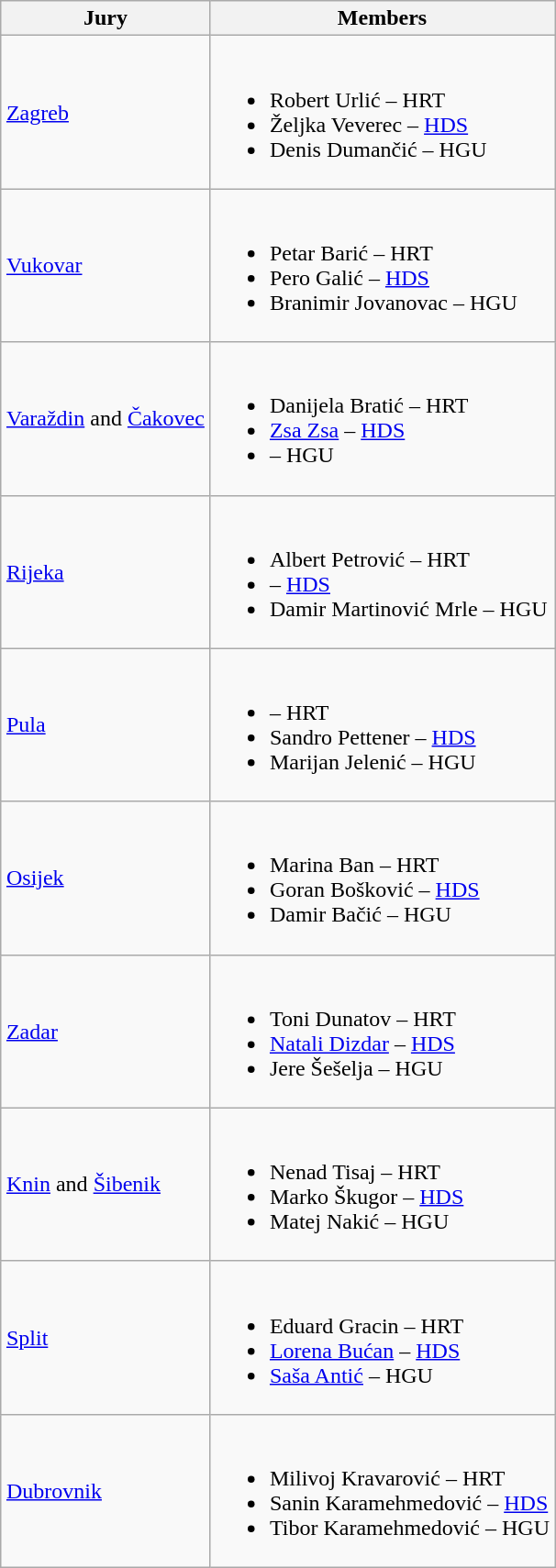<table class="wikitable collapsible" style="margin: 1em auto 1em auto">
<tr>
<th>Jury</th>
<th>Members</th>
</tr>
<tr>
<td><a href='#'>Zagreb</a></td>
<td><br><ul><li>Robert Urlić – HRT</li><li>Željka Veverec – <a href='#'>HDS</a></li><li>Denis Dumančić – HGU</li></ul></td>
</tr>
<tr>
<td><a href='#'>Vukovar</a></td>
<td><br><ul><li>Petar Barić – HRT</li><li>Pero Galić – <a href='#'>HDS</a></li><li>Branimir Jovanovac – HGU</li></ul></td>
</tr>
<tr>
<td><a href='#'>Varaždin</a> and <a href='#'>Čakovec</a></td>
<td><br><ul><li>Danijela Bratić – HRT</li><li><a href='#'>Zsa Zsa</a> – <a href='#'>HDS</a></li><li> – HGU</li></ul></td>
</tr>
<tr>
<td><a href='#'>Rijeka</a></td>
<td><br><ul><li>Albert Petrović – HRT</li><li> – <a href='#'>HDS</a></li><li>Damir Martinović Mrle – HGU</li></ul></td>
</tr>
<tr>
<td><a href='#'>Pula</a></td>
<td><br><ul><li> – HRT</li><li>Sandro Pettener – <a href='#'>HDS</a></li><li>Marijan Jelenić – HGU</li></ul></td>
</tr>
<tr>
<td><a href='#'>Osijek</a></td>
<td><br><ul><li>Marina Ban – HRT</li><li>Goran Bošković – <a href='#'>HDS</a></li><li>Damir Bačić – HGU</li></ul></td>
</tr>
<tr>
<td><a href='#'>Zadar</a></td>
<td><br><ul><li>Toni Dunatov – HRT</li><li><a href='#'>Natali Dizdar</a> – <a href='#'>HDS</a></li><li>Jere Šešelja – HGU</li></ul></td>
</tr>
<tr>
<td><a href='#'>Knin</a> and <a href='#'>Šibenik</a></td>
<td><br><ul><li>Nenad Tisaj – HRT</li><li>Marko Škugor – <a href='#'>HDS</a></li><li>Matej Nakić – HGU</li></ul></td>
</tr>
<tr>
<td><a href='#'>Split</a></td>
<td><br><ul><li>Eduard Gracin – HRT</li><li><a href='#'>Lorena Bućan</a> – <a href='#'>HDS</a></li><li><a href='#'>Saša Antić</a> – HGU</li></ul></td>
</tr>
<tr>
<td><a href='#'>Dubrovnik</a></td>
<td><br><ul><li>Milivoj Kravarović – HRT</li><li>Sanin Karamehmedović – <a href='#'>HDS</a></li><li>Tibor Karamehmedović – HGU</li></ul></td>
</tr>
</table>
